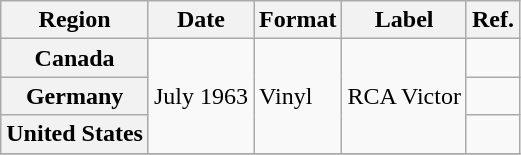<table class="wikitable plainrowheaders">
<tr>
<th scope="col">Region</th>
<th scope="col">Date</th>
<th scope="col">Format</th>
<th scope="col">Label</th>
<th scope="col">Ref.</th>
</tr>
<tr>
<th scope="row">Canada</th>
<td rowspan="3">July 1963</td>
<td rowspan="3">Vinyl</td>
<td rowspan="3">RCA Victor</td>
<td></td>
</tr>
<tr>
<th scope="row">Germany</th>
<td></td>
</tr>
<tr>
<th scope="row">United States</th>
<td></td>
</tr>
<tr>
</tr>
</table>
